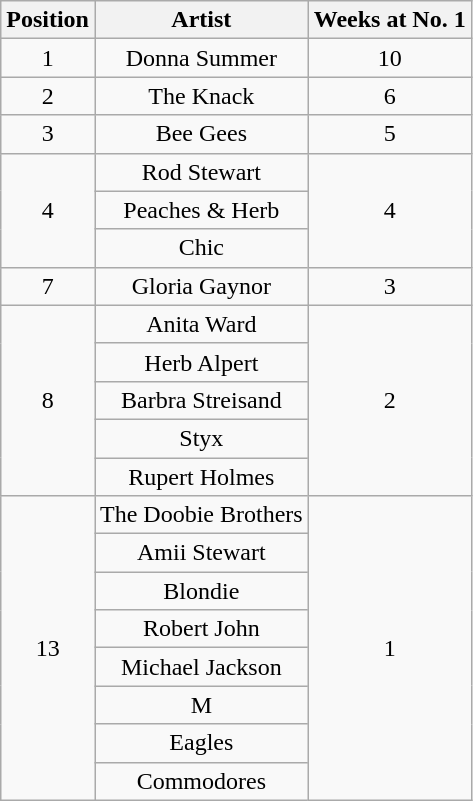<table class="wikitable plainrowheaders" style="text-align:center;">
<tr>
<th>Position</th>
<th>Artist</th>
<th>Weeks at No. 1</th>
</tr>
<tr>
<td>1</td>
<td>Donna Summer</td>
<td>10</td>
</tr>
<tr>
<td>2</td>
<td>The Knack</td>
<td>6</td>
</tr>
<tr>
<td>3</td>
<td>Bee Gees</td>
<td>5</td>
</tr>
<tr>
<td rowspan=3>4</td>
<td>Rod Stewart</td>
<td rowspan=3>4</td>
</tr>
<tr>
<td>Peaches & Herb</td>
</tr>
<tr>
<td>Chic</td>
</tr>
<tr>
<td>7</td>
<td>Gloria Gaynor</td>
<td>3</td>
</tr>
<tr>
<td rowspan=5>8</td>
<td>Anita Ward</td>
<td rowspan=5>2</td>
</tr>
<tr>
<td>Herb Alpert</td>
</tr>
<tr>
<td>Barbra Streisand</td>
</tr>
<tr>
<td>Styx</td>
</tr>
<tr>
<td>Rupert Holmes</td>
</tr>
<tr>
<td rowspan=8>13</td>
<td>The Doobie Brothers</td>
<td rowspan=8>1</td>
</tr>
<tr>
<td>Amii Stewart</td>
</tr>
<tr>
<td>Blondie</td>
</tr>
<tr>
<td>Robert John</td>
</tr>
<tr>
<td>Michael Jackson</td>
</tr>
<tr>
<td>M</td>
</tr>
<tr>
<td>Eagles</td>
</tr>
<tr>
<td>Commodores</td>
</tr>
</table>
